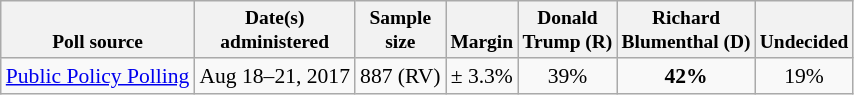<table class="wikitable sortable" style="font-size:90%;text-align:center;">
<tr valign=bottom style="font-size:90%;">
<th>Poll source</th>
<th>Date(s)<br>administered</th>
<th>Sample<br>size</th>
<th>Margin<br></th>
<th>Donald<br>Trump (R)</th>
<th>Richard<br>Blumenthal (D)</th>
<th>Undecided</th>
</tr>
<tr>
<td style="text-align:left;"><a href='#'>Public Policy Polling</a></td>
<td>Aug 18–21, 2017</td>
<td>887 (RV)</td>
<td>± 3.3%</td>
<td>39%</td>
<td><strong>42%</strong></td>
<td>19%</td>
</tr>
</table>
